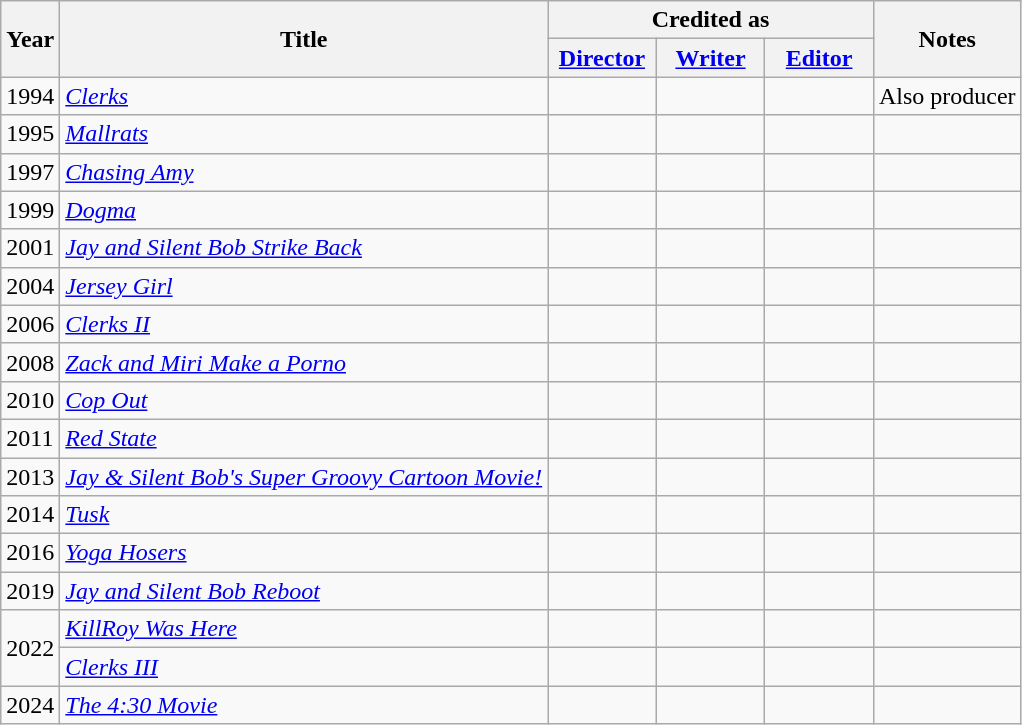<table class="wikitable sortable">
<tr>
<th rowspan="2">Year</th>
<th rowspan="2">Title</th>
<th colspan="3">Credited as</th>
<th rowspan="2">Notes</th>
</tr>
<tr>
<th width=65><a href='#'>Director</a></th>
<th width=65><a href='#'>Writer</a></th>
<th width=65><a href='#'>Editor</a></th>
</tr>
<tr>
<td>1994</td>
<td><em><a href='#'>Clerks</a></em></td>
<td></td>
<td></td>
<td></td>
<td>Also producer</td>
</tr>
<tr>
<td>1995</td>
<td><em><a href='#'>Mallrats</a></em></td>
<td></td>
<td></td>
<td></td>
<td></td>
</tr>
<tr>
<td>1997</td>
<td><em><a href='#'>Chasing Amy</a></em></td>
<td></td>
<td></td>
<td></td>
<td></td>
</tr>
<tr>
<td>1999</td>
<td><em><a href='#'>Dogma</a></em></td>
<td></td>
<td></td>
<td></td>
<td></td>
</tr>
<tr>
<td>2001</td>
<td><em><a href='#'>Jay and Silent Bob Strike Back</a></em></td>
<td></td>
<td></td>
<td></td>
<td></td>
</tr>
<tr>
<td>2004</td>
<td><em><a href='#'>Jersey Girl</a></em></td>
<td></td>
<td></td>
<td></td>
<td></td>
</tr>
<tr>
<td>2006</td>
<td><em><a href='#'>Clerks II</a></em></td>
<td></td>
<td></td>
<td></td>
<td></td>
</tr>
<tr>
<td>2008</td>
<td><em><a href='#'>Zack and Miri Make a Porno</a></em></td>
<td></td>
<td></td>
<td></td>
<td></td>
</tr>
<tr>
<td>2010</td>
<td><em><a href='#'>Cop Out</a></em></td>
<td></td>
<td></td>
<td></td>
<td></td>
</tr>
<tr>
<td>2011</td>
<td><em><a href='#'>Red State</a></em></td>
<td></td>
<td></td>
<td></td>
<td></td>
</tr>
<tr>
<td>2013</td>
<td><em><a href='#'>Jay & Silent Bob's Super Groovy Cartoon Movie!</a></em></td>
<td></td>
<td></td>
<td></td>
<td></td>
</tr>
<tr>
<td>2014</td>
<td><em><a href='#'>Tusk</a></em></td>
<td></td>
<td></td>
<td></td>
<td></td>
</tr>
<tr>
<td>2016</td>
<td><em><a href='#'>Yoga Hosers</a></em></td>
<td></td>
<td></td>
<td></td>
<td></td>
</tr>
<tr>
<td>2019</td>
<td><em><a href='#'>Jay and Silent Bob Reboot</a></em></td>
<td></td>
<td></td>
<td></td>
<td></td>
</tr>
<tr>
<td rowspan=2>2022</td>
<td><em><a href='#'>KillRoy Was Here</a></em></td>
<td></td>
<td></td>
<td></td>
<td></td>
</tr>
<tr>
<td><em><a href='#'>Clerks III</a></em></td>
<td></td>
<td></td>
<td></td>
<td></td>
</tr>
<tr>
<td>2024</td>
<td><em><a href='#'>The 4:30 Movie</a></em></td>
<td></td>
<td></td>
<td></td>
<td></td>
</tr>
</table>
